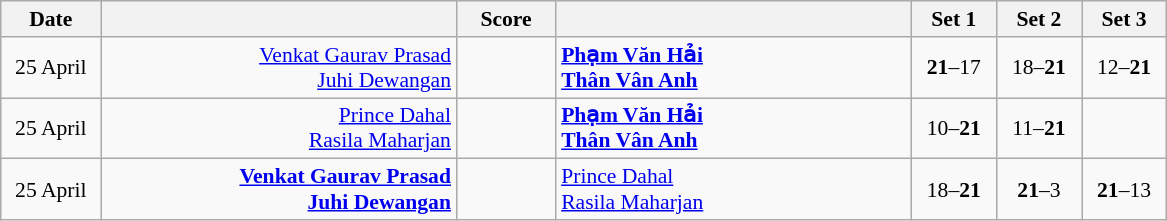<table class="wikitable" style="text-align: center; font-size:90%">
<tr>
<th width="60">Date</th>
<th align="right" width="230"></th>
<th width="60">Score</th>
<th align="left" width="230"></th>
<th width="50">Set 1</th>
<th width="50">Set 2</th>
<th width="50">Set 3</th>
</tr>
<tr>
<td>25 April<br></td>
<td align="right"><a href='#'>Venkat Gaurav Prasad</a> <br><a href='#'>Juhi Dewangan</a> </td>
<td align="center"></td>
<td align="left"><strong> <a href='#'>Phạm Văn Hải</a><br> <a href='#'>Thân Vân Anh</a></strong></td>
<td><strong>21</strong>–17</td>
<td>18–<strong>21</strong></td>
<td>12–<strong>21</strong></td>
</tr>
<tr>
<td>25 April<br></td>
<td align="right"><a href='#'>Prince Dahal</a> <br><a href='#'>Rasila Maharjan</a> </td>
<td align="center"></td>
<td align="left"><strong> <a href='#'>Phạm Văn Hải</a><br> <a href='#'>Thân Vân Anh</a></strong></td>
<td>10–<strong>21</strong></td>
<td>11–<strong>21</strong></td>
<td></td>
</tr>
<tr>
<td>25 April<br></td>
<td align="right"><strong><a href='#'>Venkat Gaurav Prasad</a> <br><a href='#'>Juhi Dewangan</a> </strong></td>
<td align="center"></td>
<td align="left"> <a href='#'>Prince Dahal</a><br> <a href='#'>Rasila Maharjan</a></td>
<td>18–<strong>21</strong></td>
<td><strong>21</strong>–3</td>
<td><strong>21</strong>–13</td>
</tr>
</table>
